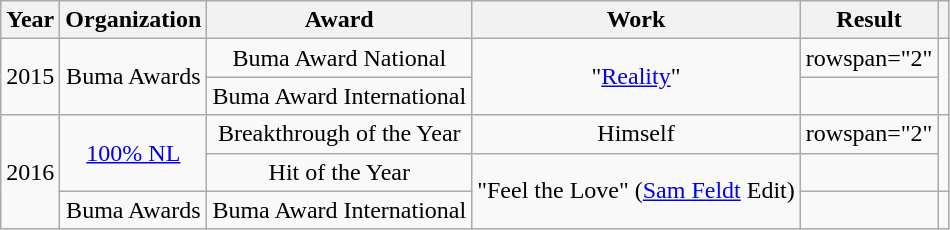<table class="wikitable plainrowheaders" style="text-align:center;">
<tr>
<th>Year</th>
<th>Organization</th>
<th>Award</th>
<th>Work</th>
<th>Result</th>
<th></th>
</tr>
<tr>
<td rowspan="2">2015</td>
<td rowspan="2">Buma Awards</td>
<td>Buma Award National</td>
<td rowspan="2">"<a href='#'>Reality</a>"</td>
<td>rowspan="2" </td>
<td rowspan="2"></td>
</tr>
<tr>
<td>Buma Award International</td>
</tr>
<tr>
<td rowspan="3">2016</td>
<td rowspan="2"><a href='#'>100% NL</a></td>
<td>Breakthrough of the Year</td>
<td>Himself</td>
<td>rowspan="2" </td>
<td rowspan="2"></td>
</tr>
<tr>
<td>Hit of the Year</td>
<td rowspan="2">"Feel the Love" (<a href='#'>Sam Feldt</a> Edit)</td>
</tr>
<tr>
<td>Buma Awards</td>
<td>Buma Award International</td>
<td></td>
<td></td>
</tr>
</table>
